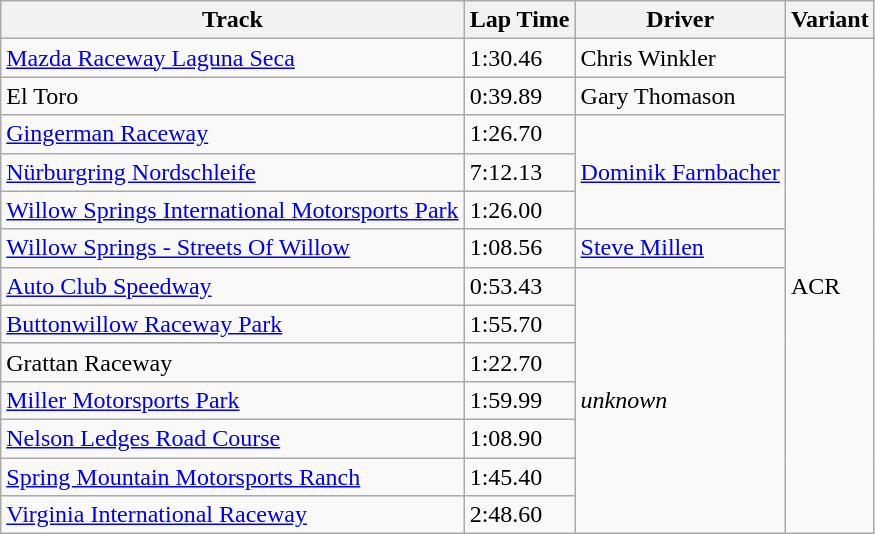<table class="wikitable">
<tr>
<th>Track</th>
<th>Lap Time</th>
<th>Driver</th>
<th>Variant</th>
</tr>
<tr>
<td><a href='#'>Mazda Raceway Laguna Seca</a></td>
<td>1:30.46</td>
<td>Chris Winkler</td>
<td rowspan="13">ACR</td>
</tr>
<tr>
<td>El Toro</td>
<td>0:39.89</td>
<td>Gary Thomason</td>
</tr>
<tr>
<td><a href='#'>Gingerman Raceway</a></td>
<td>1:26.70</td>
<td rowspan="3"><a href='#'>Dominik Farnbacher</a></td>
</tr>
<tr>
<td><a href='#'>Nürburgring Nordschleife</a></td>
<td>7:12.13</td>
</tr>
<tr>
<td><a href='#'>Willow Springs International Motorsports Park</a></td>
<td>1:26.00</td>
</tr>
<tr>
<td><a href='#'>Willow Springs - Streets Of Willow</a></td>
<td>1:08.56</td>
<td><a href='#'>Steve Millen</a></td>
</tr>
<tr>
<td><a href='#'>Auto Club Speedway</a></td>
<td>0:53.43</td>
<td rowspan="7"><em>unknown</em></td>
</tr>
<tr>
<td><a href='#'>Buttonwillow Raceway Park</a></td>
<td>1:55.70</td>
</tr>
<tr>
<td>Grattan Raceway</td>
<td>1:22.70</td>
</tr>
<tr>
<td><a href='#'>Miller Motorsports Park</a></td>
<td>1:59.99</td>
</tr>
<tr>
<td><a href='#'>Nelson Ledges Road Course</a></td>
<td>1:08.90</td>
</tr>
<tr>
<td><a href='#'>Spring Mountain Motorsports Ranch</a></td>
<td>1:45.40</td>
</tr>
<tr>
<td><a href='#'>Virginia International Raceway</a></td>
<td>2:48.60</td>
</tr>
</table>
